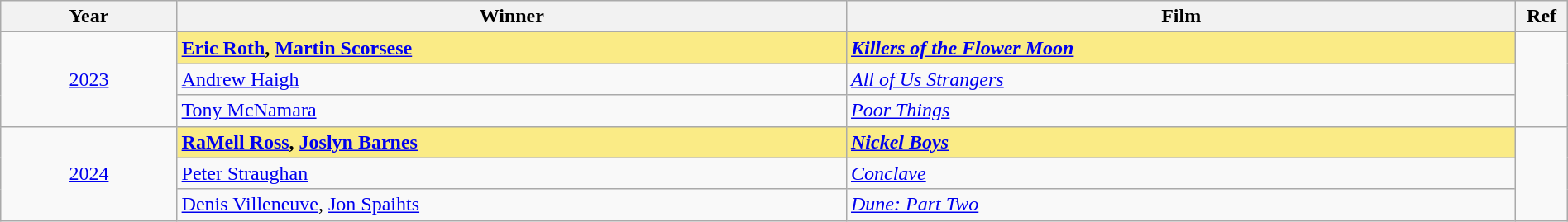<table class="wikitable" width="100%" cellpadding="5">
<tr>
<th width="100"><strong>Year</strong></th>
<th width="400"><strong>Winner</strong></th>
<th width="400"><strong>Film</strong></th>
<th width="15"><strong>Ref</strong></th>
</tr>
<tr>
<td rowspan="3" style="text-align:center;"><a href='#'>2023</a></td>
<td style="background:#FAEB86;"><strong><a href='#'>Eric Roth</a>, <a href='#'>Martin Scorsese</a></strong></td>
<td style="background:#FAEB86;"><strong><em><a href='#'>Killers of the Flower Moon</a></em></strong></td>
<td rowspan=3></td>
</tr>
<tr>
<td><a href='#'>Andrew Haigh</a></td>
<td><em><a href='#'>All of Us Strangers</a></em></td>
</tr>
<tr>
<td><a href='#'>Tony McNamara</a></td>
<td><em><a href='#'>Poor Things</a></em></td>
</tr>
<tr>
<td rowspan="3" style="text-align:center;"><a href='#'>2024</a></td>
<td style="background:#FAEB86;"><strong><a href='#'>RaMell Ross</a>, <a href='#'>Joslyn Barnes</a></strong></td>
<td style="background:#FAEB86;"><strong><em><a href='#'>Nickel Boys</a></em></strong></td>
<td rowspan=3></td>
</tr>
<tr>
<td><a href='#'>Peter Straughan</a></td>
<td><em><a href='#'>Conclave</a></em></td>
</tr>
<tr>
<td><a href='#'>Denis Villeneuve</a>, <a href='#'>Jon Spaihts</a></td>
<td><em><a href='#'>Dune: Part Two</a></em></td>
</tr>
</table>
